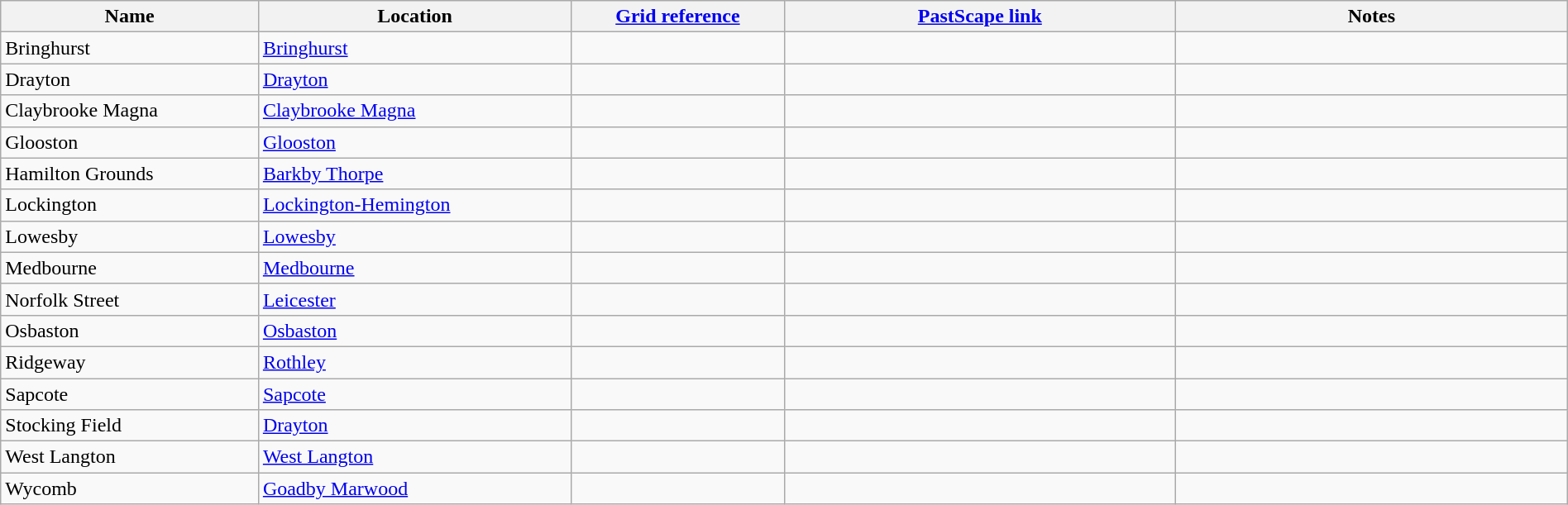<table class="wikitable sortable" border="1" style="width: 100%">
<tr>
<th scope="col">Name</th>
<th scope="col">Location</th>
<th scope="col"><a href='#'>Grid reference</a></th>
<th scope="col" class="unsortable" width="25%"><a href='#'>PastScape link</a></th>
<th scope="col" class="unsortable" width="25%">Notes</th>
</tr>
<tr>
<td>Bringhurst</td>
<td><a href='#'>Bringhurst</a></td>
<td></td>
<td></td>
<td></td>
</tr>
<tr>
<td>Drayton</td>
<td><a href='#'>Drayton</a></td>
<td></td>
<td></td>
<td></td>
</tr>
<tr>
<td>Claybrooke Magna</td>
<td><a href='#'>Claybrooke Magna</a></td>
<td></td>
<td></td>
<td></td>
</tr>
<tr>
<td>Glooston</td>
<td><a href='#'>Glooston</a></td>
<td></td>
<td></td>
<td></td>
</tr>
<tr>
<td>Hamilton Grounds</td>
<td><a href='#'>Barkby Thorpe</a></td>
<td></td>
<td></td>
<td></td>
</tr>
<tr>
<td>Lockington</td>
<td><a href='#'>Lockington-Hemington</a></td>
<td></td>
<td></td>
<td></td>
</tr>
<tr>
<td>Lowesby</td>
<td><a href='#'>Lowesby</a></td>
<td></td>
<td></td>
<td></td>
</tr>
<tr>
<td>Medbourne</td>
<td><a href='#'>Medbourne</a></td>
<td></td>
<td></td>
<td></td>
</tr>
<tr>
<td>Norfolk Street</td>
<td><a href='#'>Leicester</a></td>
<td></td>
<td></td>
<td></td>
</tr>
<tr>
<td>Osbaston</td>
<td><a href='#'>Osbaston</a></td>
<td></td>
<td></td>
<td></td>
</tr>
<tr>
<td>Ridgeway</td>
<td><a href='#'>Rothley</a></td>
<td></td>
<td></td>
<td></td>
</tr>
<tr>
<td>Sapcote</td>
<td><a href='#'>Sapcote</a></td>
<td></td>
<td></td>
<td></td>
</tr>
<tr>
<td>Stocking Field</td>
<td><a href='#'>Drayton</a></td>
<td></td>
<td></td>
<td></td>
</tr>
<tr>
<td>West Langton</td>
<td><a href='#'>West Langton</a></td>
<td></td>
<td></td>
<td></td>
</tr>
<tr>
<td>Wycomb</td>
<td><a href='#'>Goadby Marwood</a></td>
<td></td>
<td></td>
<td></td>
</tr>
</table>
